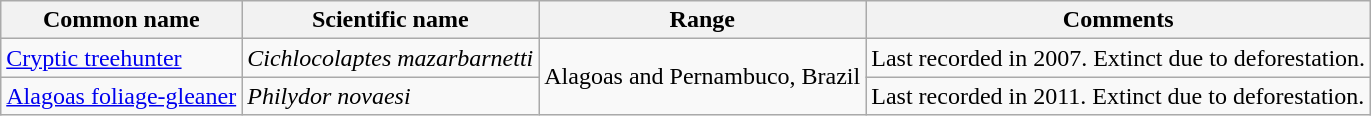<table class="wikitable sortable">
<tr>
<th>Common name</th>
<th>Scientific name</th>
<th>Range</th>
<th class="unsortable">Comments</th>
</tr>
<tr>
<td><a href='#'>Cryptic treehunter</a></td>
<td><em>Cichlocolaptes mazarbarnetti</em></td>
<td rowspan="2">Alagoas and Pernambuco, Brazil</td>
<td>Last recorded in 2007. Extinct due to deforestation.</td>
</tr>
<tr>
<td><a href='#'>Alagoas foliage-gleaner</a></td>
<td><em>Philydor novaesi</em></td>
<td>Last recorded in 2011. Extinct due to deforestation.</td>
</tr>
</table>
